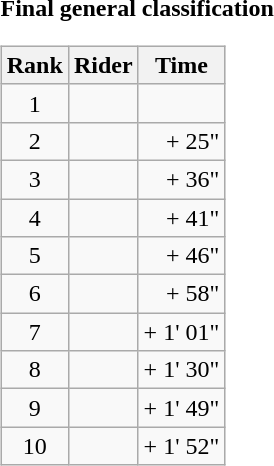<table>
<tr>
<td><strong>Final general classification</strong><br><table class="wikitable">
<tr>
<th scope="col">Rank</th>
<th scope="col">Rider</th>
<th scope="col">Time</th>
</tr>
<tr>
<td style="text-align:center;">1</td>
<td></td>
<td style="text-align:right;"></td>
</tr>
<tr>
<td style="text-align:center;">2</td>
<td></td>
<td style="text-align:right;">+ 25"</td>
</tr>
<tr>
<td style="text-align:center;">3</td>
<td></td>
<td style="text-align:right;">+ 36"</td>
</tr>
<tr>
<td style="text-align:center;">4</td>
<td></td>
<td style="text-align:right;">+ 41"</td>
</tr>
<tr>
<td style="text-align:center;">5</td>
<td></td>
<td style="text-align:right;">+ 46"</td>
</tr>
<tr>
<td style="text-align:center;">6</td>
<td></td>
<td style="text-align:right;">+ 58"</td>
</tr>
<tr>
<td style="text-align:center;">7</td>
<td></td>
<td style="text-align:right;">+ 1' 01"</td>
</tr>
<tr>
<td style="text-align:center;">8</td>
<td></td>
<td style="text-align:right;">+ 1' 30"</td>
</tr>
<tr>
<td style="text-align:center;">9</td>
<td></td>
<td style="text-align:right;">+ 1' 49"</td>
</tr>
<tr>
<td style="text-align:center;">10</td>
<td></td>
<td style="text-align:right;">+ 1' 52"</td>
</tr>
</table>
</td>
</tr>
</table>
